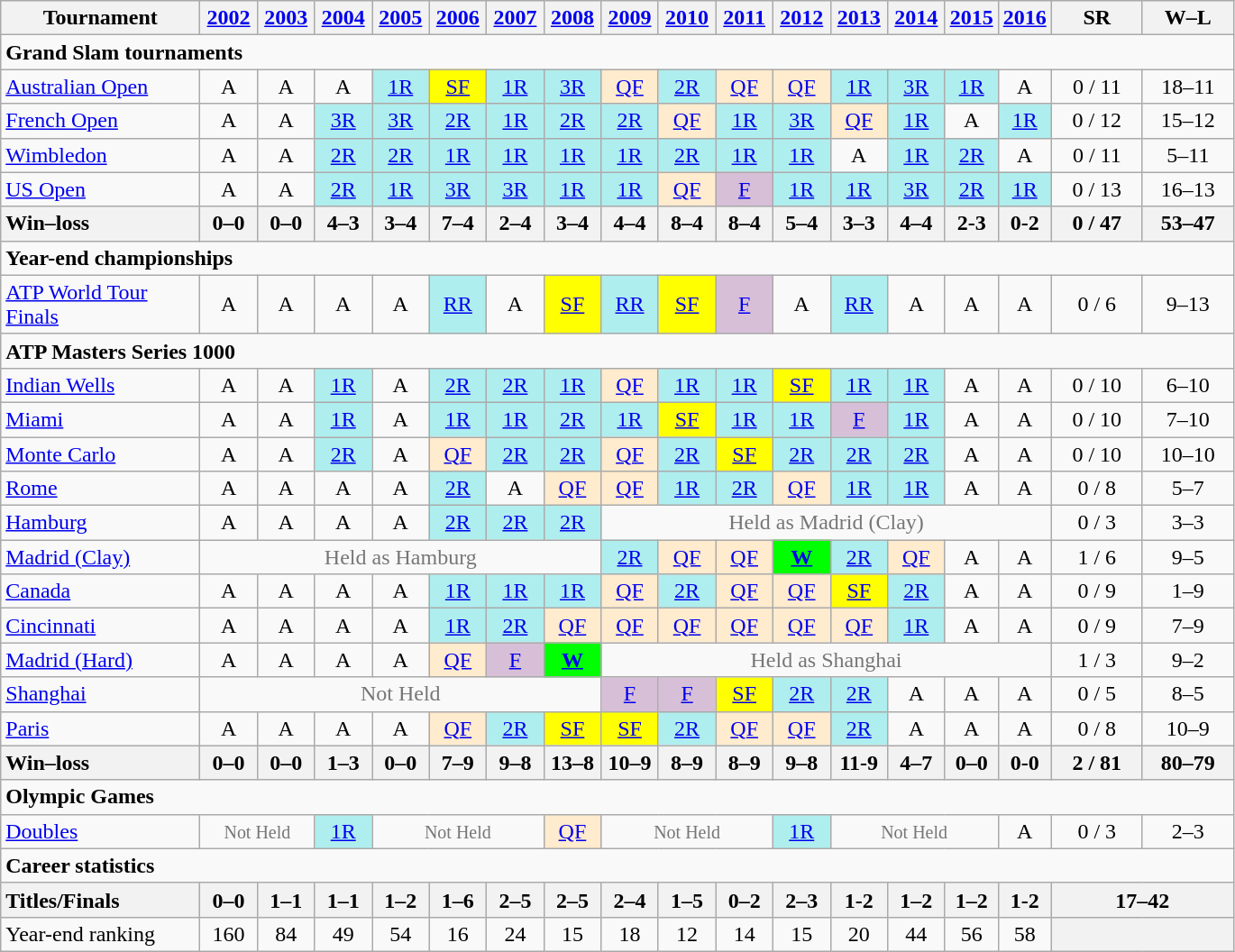<table class=wikitable style=text-align:center>
<tr>
<th width=140>Tournament</th>
<th width=35><a href='#'>2002</a></th>
<th width=35><a href='#'>2003</a></th>
<th width=35><a href='#'>2004</a></th>
<th width=35><a href='#'>2005</a></th>
<th width=35><a href='#'>2006</a></th>
<th width=35><a href='#'>2007</a></th>
<th width=35><a href='#'>2008</a></th>
<th width=35><a href='#'>2009</a></th>
<th width=35><a href='#'>2010</a></th>
<th width=35><a href='#'>2011</a></th>
<th width=35><a href='#'>2012</a></th>
<th width=35><a href='#'>2013</a></th>
<th width=35><a href='#'>2014</a></th>
<th><a href='#'>2015</a></th>
<th><a href='#'>2016</a></th>
<th width=60>SR</th>
<th width=60>W–L</th>
</tr>
<tr>
<td colspan=30 align=left><strong>Grand Slam tournaments</strong></td>
</tr>
<tr>
<td align=left><a href='#'>Australian Open</a></td>
<td>A</td>
<td>A</td>
<td>A</td>
<td bgcolor=afeeee><a href='#'>1R</a></td>
<td bgcolor=yellow><a href='#'>SF</a></td>
<td bgcolor=afeeee><a href='#'>1R</a></td>
<td bgcolor=afeeee><a href='#'>3R</a></td>
<td bgcolor=ffebcd><a href='#'>QF</a></td>
<td bgcolor=afeeee><a href='#'>2R</a></td>
<td bgcolor=ffebcd><a href='#'>QF</a></td>
<td bgcolor=ffebcd><a href='#'>QF</a></td>
<td bgcolor=afeeee><a href='#'>1R</a></td>
<td bgcolor=afeeee><a href='#'>3R</a></td>
<td bgcolor=afeeee><a href='#'>1R</a></td>
<td>A</td>
<td>0 / 11</td>
<td>18–11</td>
</tr>
<tr>
<td align=left><a href='#'>French Open</a></td>
<td>A</td>
<td>A</td>
<td bgcolor=afeeee><a href='#'>3R</a></td>
<td bgcolor=afeeee><a href='#'>3R</a></td>
<td bgcolor=afeeee><a href='#'>2R</a></td>
<td bgcolor=afeeee><a href='#'>1R</a></td>
<td bgcolor=afeeee><a href='#'>2R</a></td>
<td bgcolor=afeeee><a href='#'>2R</a></td>
<td bgcolor=ffebcd><a href='#'>QF</a></td>
<td bgcolor=afeeee><a href='#'>1R</a></td>
<td bgcolor=afeeee><a href='#'>3R</a></td>
<td bgcolor=ffebcd><a href='#'>QF</a></td>
<td bgcolor=afeeee><a href='#'>1R</a></td>
<td>A</td>
<td bgcolor=afeeee><a href='#'>1R</a></td>
<td>0 / 12</td>
<td>15–12</td>
</tr>
<tr>
<td align=left><a href='#'>Wimbledon</a></td>
<td>A</td>
<td>A</td>
<td bgcolor=afeeee><a href='#'>2R</a></td>
<td bgcolor=afeeee><a href='#'>2R</a></td>
<td bgcolor=afeeee><a href='#'>1R</a></td>
<td bgcolor=afeeee><a href='#'>1R</a></td>
<td bgcolor=afeeee><a href='#'>1R</a></td>
<td bgcolor=afeeee><a href='#'>1R</a></td>
<td bgcolor=afeeee><a href='#'>2R</a></td>
<td bgcolor=afeeee><a href='#'>1R</a></td>
<td bgcolor=afeeee><a href='#'>1R</a></td>
<td>A</td>
<td bgcolor=afeeee><a href='#'>1R</a></td>
<td bgcolor=afeeee><a href='#'>2R</a></td>
<td>A</td>
<td>0 / 11</td>
<td>5–11</td>
</tr>
<tr>
<td align=left><a href='#'>US Open</a></td>
<td>A</td>
<td>A</td>
<td bgcolor=afeeee><a href='#'>2R</a></td>
<td bgcolor=afeeee><a href='#'>1R</a></td>
<td bgcolor=afeeee><a href='#'>3R</a></td>
<td bgcolor=afeeee><a href='#'>3R</a></td>
<td bgcolor=afeeee><a href='#'>1R</a></td>
<td bgcolor=afeeee><a href='#'>1R</a></td>
<td bgcolor=ffebcd><a href='#'>QF</a></td>
<td bgcolor=thistle><a href='#'>F</a></td>
<td bgcolor=afeeee><a href='#'>1R</a></td>
<td bgcolor=afeeee><a href='#'>1R</a></td>
<td bgcolor=afeeee><a href='#'>3R</a></td>
<td bgcolor=afeeee><a href='#'>2R</a></td>
<td bgcolor=afeeee><a href='#'>1R</a></td>
<td>0 / 13</td>
<td>16–13</td>
</tr>
<tr>
<th style=text-align:left>Win–loss</th>
<th>0–0</th>
<th>0–0</th>
<th>4–3</th>
<th>3–4</th>
<th>7–4</th>
<th>2–4</th>
<th>3–4</th>
<th>4–4</th>
<th>8–4</th>
<th>8–4</th>
<th>5–4</th>
<th>3–3</th>
<th>4–4</th>
<th>2-3</th>
<th>0-2</th>
<th>0 / 47</th>
<th>53–47</th>
</tr>
<tr>
<td colspan=30 align=left><strong>Year-end championships</strong></td>
</tr>
<tr>
<td align=left><a href='#'>ATP World Tour Finals</a></td>
<td>A</td>
<td>A</td>
<td>A</td>
<td>A</td>
<td bgcolor=afeeee><a href='#'>RR</a></td>
<td>A</td>
<td bgcolor=yellow><a href='#'>SF</a></td>
<td bgcolor=afeeee><a href='#'>RR</a></td>
<td bgcolor=yellow><a href='#'>SF</a></td>
<td bgcolor=thistle><a href='#'>F</a></td>
<td>A</td>
<td bgcolor=afeeee><a href='#'>RR</a></td>
<td>A</td>
<td>A</td>
<td>A</td>
<td>0 / 6</td>
<td>9–13</td>
</tr>
<tr>
<td colspan=30 align=left><strong>ATP Masters Series 1000</strong></td>
</tr>
<tr>
<td align=left><a href='#'>Indian Wells</a></td>
<td>A</td>
<td>A</td>
<td bgcolor=afeeee><a href='#'>1R</a></td>
<td>A</td>
<td bgcolor=afeeee><a href='#'>2R</a></td>
<td bgcolor=afeeee><a href='#'>2R</a></td>
<td bgcolor=afeeee><a href='#'>1R</a></td>
<td bgcolor=ffebcd><a href='#'>QF</a></td>
<td bgcolor=afeeee><a href='#'>1R</a></td>
<td bgcolor=afeeee><a href='#'>1R</a></td>
<td bgcolor=yellow><a href='#'>SF</a></td>
<td bgcolor=afeeee><a href='#'>1R</a></td>
<td bgcolor=afeeee><a href='#'>1R</a></td>
<td>A</td>
<td>A</td>
<td>0 / 10</td>
<td>6–10</td>
</tr>
<tr>
<td align=left><a href='#'>Miami</a></td>
<td>A</td>
<td>A</td>
<td bgcolor=afeeee><a href='#'>1R</a></td>
<td>A</td>
<td bgcolor=afeeee><a href='#'>1R</a></td>
<td bgcolor=afeeee><a href='#'>1R</a></td>
<td bgcolor=afeeee><a href='#'>2R</a></td>
<td bgcolor=afeeee><a href='#'>1R</a></td>
<td bgcolor=yellow><a href='#'>SF</a></td>
<td bgcolor=afeeee><a href='#'>1R</a></td>
<td bgcolor=afeeee><a href='#'>1R</a></td>
<td bgcolor=thistle><a href='#'>F</a></td>
<td bgcolor=afeeee><a href='#'>1R</a></td>
<td>A</td>
<td>A</td>
<td>0 / 10</td>
<td>7–10</td>
</tr>
<tr>
<td align=left><a href='#'>Monte Carlo</a></td>
<td>A</td>
<td>A</td>
<td bgcolor=afeeee><a href='#'>2R</a></td>
<td>A</td>
<td bgcolor=ffebcd><a href='#'>QF</a></td>
<td bgcolor=afeeee><a href='#'>2R</a></td>
<td bgcolor=afeeee><a href='#'>2R</a></td>
<td bgcolor=ffebcd><a href='#'>QF</a></td>
<td bgcolor=afeeee><a href='#'>2R</a></td>
<td bgcolor=yellow><a href='#'>SF</a></td>
<td bgcolor=afeeee><a href='#'>2R</a></td>
<td bgcolor=afeeee><a href='#'>2R</a></td>
<td bgcolor=afeeee><a href='#'>2R</a></td>
<td>A</td>
<td>A</td>
<td>0 / 10</td>
<td>10–10</td>
</tr>
<tr>
<td align=left><a href='#'>Rome</a></td>
<td>A</td>
<td>A</td>
<td>A</td>
<td>A</td>
<td bgcolor=afeeee><a href='#'>2R</a></td>
<td>A</td>
<td bgcolor=ffebcd><a href='#'>QF</a></td>
<td bgcolor=ffebcd><a href='#'>QF</a></td>
<td bgcolor=afeeee><a href='#'>1R</a></td>
<td bgcolor=afeeee><a href='#'>2R</a></td>
<td bgcolor=ffebcd><a href='#'>QF</a></td>
<td bgcolor=afeeee><a href='#'>1R</a></td>
<td bgcolor=afeeee><a href='#'>1R</a></td>
<td>A</td>
<td>A</td>
<td>0 / 8</td>
<td>5–7</td>
</tr>
<tr>
<td align=left><a href='#'>Hamburg</a></td>
<td>A</td>
<td>A</td>
<td>A</td>
<td>A</td>
<td bgcolor=afeeee><a href='#'>2R</a></td>
<td bgcolor=afeeee><a href='#'>2R</a></td>
<td bgcolor=afeeee><a href='#'>2R</a></td>
<td colspan=8 style=color:#767676>Held as Madrid (Clay)</td>
<td>0 / 3</td>
<td>3–3</td>
</tr>
<tr>
<td align=left><a href='#'>Madrid (Clay)</a></td>
<td colspan=7 style=color:#767676>Held as Hamburg</td>
<td bgcolor=afeeee><a href='#'>2R</a></td>
<td bgcolor=ffebcd><a href='#'>QF</a></td>
<td bgcolor=ffebcd><a href='#'>QF</a></td>
<td bgcolor=lime><a href='#'><strong>W</strong></a></td>
<td bgcolor=afeeee><a href='#'>2R</a></td>
<td bgcolor=ffebcd><a href='#'>QF</a></td>
<td>A</td>
<td>A</td>
<td>1 / 6</td>
<td>9–5</td>
</tr>
<tr>
<td align=left><a href='#'>Canada</a></td>
<td>A</td>
<td>A</td>
<td>A</td>
<td>A</td>
<td bgcolor=afeeee><a href='#'>1R</a></td>
<td bgcolor=afeeee><a href='#'>1R</a></td>
<td bgcolor=afeeee><a href='#'>1R</a></td>
<td bgcolor=ffebcd><a href='#'>QF</a></td>
<td bgcolor=afeeee><a href='#'>2R</a></td>
<td bgcolor=ffebcd><a href='#'>QF</a></td>
<td bgcolor=ffebcd><a href='#'>QF</a></td>
<td bgcolor=yellow><a href='#'>SF</a></td>
<td bgcolor=afeeee><a href='#'>2R</a></td>
<td>A</td>
<td>A</td>
<td>0 / 9</td>
<td>1–9</td>
</tr>
<tr>
<td align=left><a href='#'>Cincinnati</a></td>
<td>A</td>
<td>A</td>
<td>A</td>
<td>A</td>
<td bgcolor=afeeee><a href='#'>1R</a></td>
<td bgcolor=afeeee><a href='#'>2R</a></td>
<td bgcolor=ffebcd><a href='#'>QF</a></td>
<td bgcolor=ffebcd><a href='#'>QF</a></td>
<td bgcolor=ffebcd><a href='#'>QF</a></td>
<td bgcolor=ffebcd><a href='#'>QF</a></td>
<td bgcolor=ffebcd><a href='#'>QF</a></td>
<td bgcolor=ffebcd><a href='#'>QF</a></td>
<td bgcolor=afeeee><a href='#'>1R</a></td>
<td>A</td>
<td>A</td>
<td>0 / 9</td>
<td>7–9</td>
</tr>
<tr>
<td align=left><a href='#'>Madrid (Hard)</a></td>
<td>A</td>
<td>A</td>
<td>A</td>
<td>A</td>
<td bgcolor=ffebcd><a href='#'>QF</a></td>
<td bgcolor=thistle><a href='#'>F</a></td>
<td bgcolor=lime><a href='#'><strong>W</strong></a></td>
<td colspan=8 style=color:#767676>Held as Shanghai</td>
<td>1 / 3</td>
<td>9–2</td>
</tr>
<tr>
<td align=left><a href='#'>Shanghai</a></td>
<td colspan=7 style=color:#767676>Not Held</td>
<td bgcolor=thistle><a href='#'>F</a></td>
<td bgcolor=thistle><a href='#'>F</a></td>
<td bgcolor=yellow><a href='#'>SF</a></td>
<td bgcolor=afeeee><a href='#'>2R</a></td>
<td bgcolor=afeeee><a href='#'>2R</a></td>
<td>A</td>
<td>A</td>
<td>A</td>
<td>0 / 5</td>
<td>8–5</td>
</tr>
<tr>
<td align=left><a href='#'>Paris</a></td>
<td>A</td>
<td>A</td>
<td>A</td>
<td>A</td>
<td bgcolor=ffebcd><a href='#'>QF</a></td>
<td bgcolor=afeeee><a href='#'>2R</a></td>
<td bgcolor=yellow><a href='#'>SF</a></td>
<td bgcolor=yellow><a href='#'>SF</a></td>
<td bgcolor=afeeee><a href='#'>2R</a></td>
<td bgcolor=ffebcd><a href='#'>QF</a></td>
<td bgcolor=ffebcd><a href='#'>QF</a></td>
<td bgcolor=afeeee><a href='#'>2R</a></td>
<td>A</td>
<td>A</td>
<td>A</td>
<td>0 / 8</td>
<td>10–9</td>
</tr>
<tr>
<th style=text-align:left>Win–loss</th>
<th>0–0</th>
<th>0–0</th>
<th>1–3</th>
<th>0–0</th>
<th>7–9</th>
<th>9–8</th>
<th>13–8</th>
<th>10–9</th>
<th>8–9</th>
<th>8–9</th>
<th>9–8</th>
<th>11-9</th>
<th>4–7</th>
<th>0–0</th>
<th>0-0</th>
<th>2 / 81</th>
<th>80–79</th>
</tr>
<tr>
<td colspan=30 align=left><strong>Olympic Games</strong></td>
</tr>
<tr>
<td align=left><a href='#'>Doubles</a></td>
<td colspan=2 style=color:#767676><small>Not Held</small></td>
<td bgcolor=afeeee><a href='#'>1R</a></td>
<td colspan=3 style=color:#767676><small>Not Held</small></td>
<td bgcolor=ffebcd><a href='#'>QF</a></td>
<td colspan=3 style=color:#767676><small>Not Held</small></td>
<td bgcolor=afeeee><a href='#'>1R</a></td>
<td colspan=3 style=color:#767676><small>Not Held</small></td>
<td>A</td>
<td>0 / 3</td>
<td>2–3</td>
</tr>
<tr>
<td colspan=30 align=left><strong>Career statistics</strong></td>
</tr>
<tr>
<th style=text-align:left>Titles/Finals</th>
<th>0–0</th>
<th>1–1</th>
<th>1–1</th>
<th>1–2</th>
<th>1–6</th>
<th>2–5</th>
<th>2–5</th>
<th>2–4</th>
<th>1–5</th>
<th>0–2</th>
<th>2–3</th>
<th>1-2</th>
<th>1–2</th>
<th>1–2</th>
<th>1-2</th>
<th colspan=2>17–42</th>
</tr>
<tr>
<td align=left>Year-end ranking</td>
<td>160</td>
<td>84</td>
<td>49</td>
<td>54</td>
<td>16</td>
<td>24</td>
<td>15</td>
<td>18</td>
<td>12</td>
<td>14</td>
<td>15</td>
<td>20</td>
<td>44</td>
<td>56</td>
<td>58</td>
<th colspan=2></th>
</tr>
</table>
